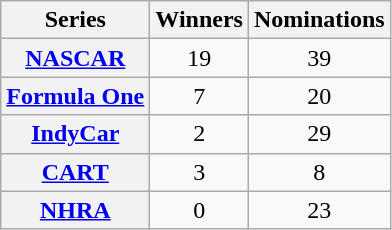<table class="sortable wikitable plainrowheaders" style="text-align: center">
<tr>
<th scope="col">Series</th>
<th scope="col" data-sort-type="number">Winners</th>
<th scope="col" data-sort-type="number">Nominations</th>
</tr>
<tr>
<th scope="row"><a href='#'>NASCAR</a></th>
<td>19</td>
<td>39</td>
</tr>
<tr>
<th scope="row"><a href='#'>Formula One</a></th>
<td>7</td>
<td>20</td>
</tr>
<tr>
<th scope="row"><a href='#'>IndyCar</a></th>
<td>2</td>
<td>29</td>
</tr>
<tr>
<th scope="row"><a href='#'>CART</a></th>
<td>3</td>
<td>8</td>
</tr>
<tr>
<th scope="row"><a href='#'>NHRA</a></th>
<td>0</td>
<td>23</td>
</tr>
</table>
